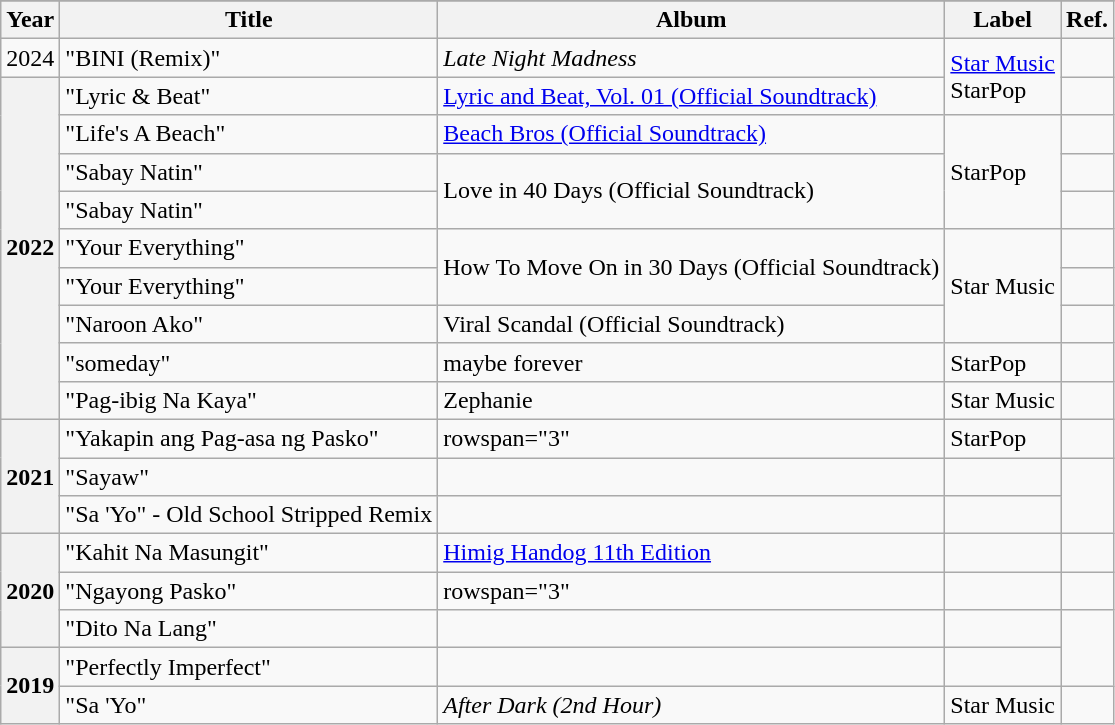<table class="wikitable">
<tr>
</tr>
<tr>
<th>Year</th>
<th>Title</th>
<th>Album</th>
<th>Label</th>
<th>Ref.</th>
</tr>
<tr>
<td>2024</td>
<td>"BINI (Remix)" </td>
<td><em>Late Night Madness</em></td>
<td rowspan=2><a href='#'>Star Music</a><br>StarPop</td>
<td></td>
</tr>
<tr>
<th rowspan="9">2022</th>
<td>"Lyric & Beat" </td>
<td><a href='#'>Lyric and Beat, Vol. 01 (Official Soundtrack)</a></td>
<td></td>
</tr>
<tr>
<td>"Life's A Beach" </td>
<td><a href='#'>Beach Bros (Official Soundtrack)</a></td>
<td rowspan="3">StarPop</td>
<td></td>
</tr>
<tr>
<td>"Sabay Natin" </td>
<td rowspan="2">Love in 40 Days (Official Soundtrack)</td>
<td></td>
</tr>
<tr>
<td>"Sabay Natin"</td>
<td></td>
</tr>
<tr>
<td>"Your Everything" </td>
<td rowspan="2">How To Move On in 30 Days (Official Soundtrack)</td>
<td rowspan="3">Star Music</td>
<td></td>
</tr>
<tr>
<td>"Your Everything"</td>
<td></td>
</tr>
<tr>
<td>"Naroon Ako"</td>
<td>Viral Scandal (Official Soundtrack)</td>
<td></td>
</tr>
<tr>
<td>"someday"</td>
<td>maybe forever</td>
<td>StarPop</td>
<td></td>
</tr>
<tr>
<td>"Pag-ibig Na Kaya" </td>
<td>Zephanie</td>
<td>Star Music</td>
<td></td>
</tr>
<tr>
<th rowspan="3">2021</th>
<td>"Yakapin ang Pag-asa ng Pasko" </td>
<td>rowspan="3" </td>
<td>StarPop</td>
<td></td>
</tr>
<tr>
<td>"Sayaw" </td>
<td></td>
<td></td>
</tr>
<tr>
<td>"Sa 'Yo" - Old School Stripped Remix</td>
<td></td>
<td></td>
</tr>
<tr>
<th rowspan="3">2020</th>
<td>"Kahit Na Masungit" </td>
<td><a href='#'>Himig Handog 11th Edition</a></td>
<td></td>
<td></td>
</tr>
<tr>
<td>"Ngayong Pasko"</td>
<td>rowspan="3" </td>
<td></td>
<td></td>
</tr>
<tr>
<td>"Dito Na Lang"</td>
<td></td>
<td></td>
</tr>
<tr>
<th rowspan="2">2019</th>
<td>"Perfectly Imperfect" </td>
<td></td>
<td></td>
</tr>
<tr>
<td>"Sa 'Yo" </td>
<td><em>After Dark (2nd Hour)</em></td>
<td>Star Music</td>
<td></td>
</tr>
</table>
